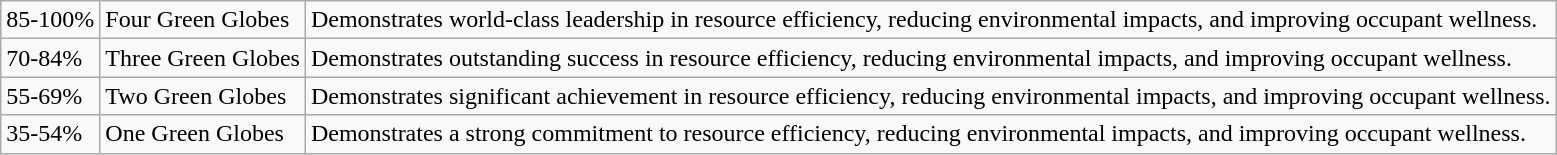<table class="wikitable">
<tr>
<td>85-100%</td>
<td>Four Green Globes</td>
<td>Demonstrates world-class leadership in resource efficiency, reducing environmental impacts, and improving occupant wellness.</td>
</tr>
<tr>
<td>70-84%</td>
<td>Three Green Globes</td>
<td>Demonstrates outstanding success in resource efficiency, reducing environmental impacts, and improving occupant wellness.</td>
</tr>
<tr>
<td>55-69%</td>
<td>Two Green Globes</td>
<td>Demonstrates significant achievement in resource efficiency, reducing environmental impacts, and improving occupant wellness.</td>
</tr>
<tr>
<td>35-54%</td>
<td>One Green Globes</td>
<td>Demonstrates a strong commitment to resource efficiency, reducing environmental impacts, and improving occupant wellness.</td>
</tr>
</table>
